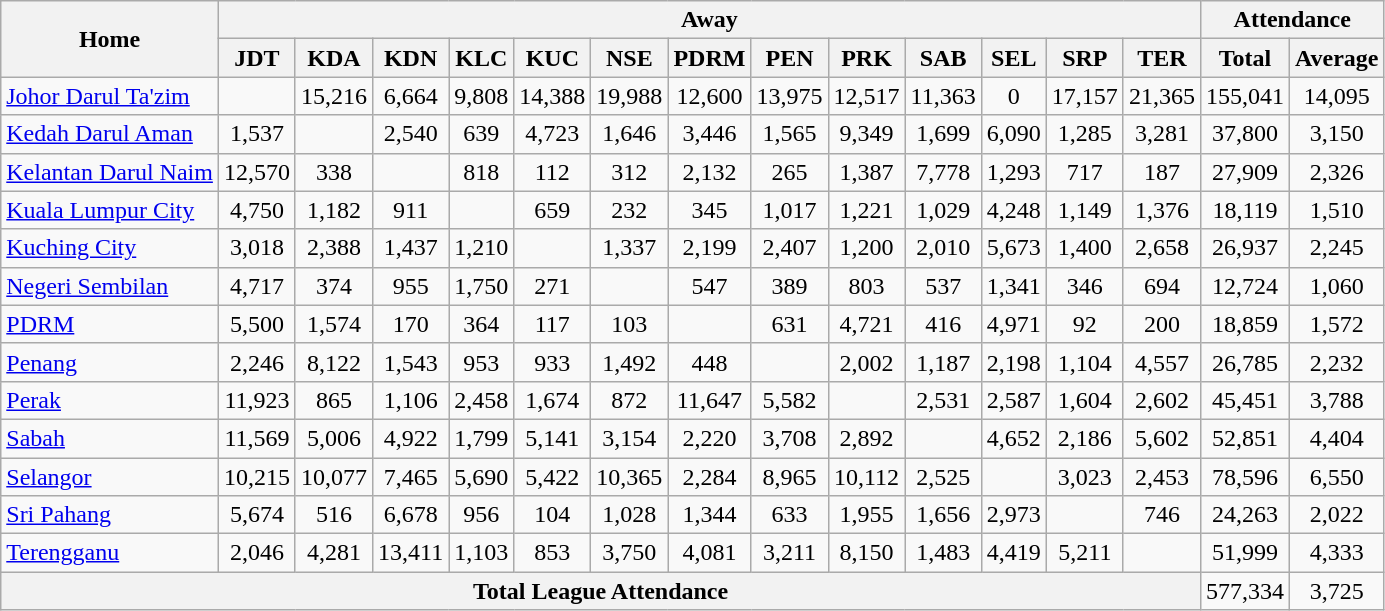<table class="wikitable" style="text-align:center;">
<tr>
<th rowspan="2">Home</th>
<th colspan="13">Away</th>
<th colspan="2">Attendance</th>
</tr>
<tr>
<th>JDT</th>
<th>KDA</th>
<th>KDN</th>
<th>KLC</th>
<th>KUC</th>
<th>NSE</th>
<th>PDRM</th>
<th>PEN</th>
<th>PRK</th>
<th>SAB</th>
<th>SEL</th>
<th>SRP</th>
<th>TER</th>
<th>Total</th>
<th>Average</th>
</tr>
<tr>
<td align=left><a href='#'>Johor Darul Ta'zim</a></td>
<td></td>
<td>15,216</td>
<td>6,664</td>
<td>9,808</td>
<td>14,388</td>
<td>19,988</td>
<td>12,600</td>
<td>13,975</td>
<td>12,517</td>
<td>11,363</td>
<td>0</td>
<td>17,157</td>
<td>21,365</td>
<td>155,041</td>
<td>14,095</td>
</tr>
<tr>
<td align=left><a href='#'>Kedah Darul Aman</a></td>
<td>1,537</td>
<td></td>
<td>2,540</td>
<td>639</td>
<td>4,723</td>
<td>1,646</td>
<td>3,446</td>
<td>1,565</td>
<td>9,349</td>
<td>1,699</td>
<td>6,090</td>
<td>1,285</td>
<td>3,281</td>
<td>37,800</td>
<td>3,150</td>
</tr>
<tr>
<td align=left><a href='#'>Kelantan Darul Naim</a></td>
<td>12,570</td>
<td>338</td>
<td></td>
<td>818</td>
<td>112</td>
<td>312</td>
<td>2,132</td>
<td>265</td>
<td>1,387</td>
<td>7,778</td>
<td>1,293</td>
<td>717</td>
<td>187</td>
<td>27,909</td>
<td>2,326</td>
</tr>
<tr>
<td align=left><a href='#'>Kuala Lumpur City</a></td>
<td>4,750</td>
<td>1,182</td>
<td>911</td>
<td></td>
<td>659</td>
<td>232</td>
<td>345</td>
<td>1,017</td>
<td>1,221</td>
<td>1,029</td>
<td>4,248</td>
<td>1,149</td>
<td>1,376</td>
<td>18,119</td>
<td>1,510</td>
</tr>
<tr>
<td align=left><a href='#'>Kuching City</a></td>
<td>3,018</td>
<td>2,388</td>
<td>1,437</td>
<td>1,210</td>
<td></td>
<td>1,337</td>
<td>2,199</td>
<td>2,407</td>
<td>1,200</td>
<td>2,010</td>
<td>5,673</td>
<td>1,400</td>
<td>2,658</td>
<td>26,937</td>
<td>2,245</td>
</tr>
<tr>
<td align=left><a href='#'>Negeri Sembilan</a></td>
<td>4,717</td>
<td>374</td>
<td>955</td>
<td>1,750</td>
<td>271</td>
<td></td>
<td>547</td>
<td>389</td>
<td>803</td>
<td>537</td>
<td>1,341</td>
<td>346</td>
<td>694</td>
<td>12,724</td>
<td>1,060</td>
</tr>
<tr>
<td align=left><a href='#'>PDRM</a></td>
<td>5,500</td>
<td>1,574</td>
<td>170</td>
<td>364</td>
<td>117</td>
<td>103</td>
<td></td>
<td>631</td>
<td>4,721</td>
<td>416</td>
<td>4,971</td>
<td>92</td>
<td>200</td>
<td>18,859</td>
<td>1,572</td>
</tr>
<tr>
<td align=left><a href='#'>Penang</a></td>
<td>2,246</td>
<td>8,122</td>
<td>1,543</td>
<td>953</td>
<td>933</td>
<td>1,492</td>
<td>448</td>
<td></td>
<td>2,002</td>
<td>1,187</td>
<td>2,198</td>
<td>1,104</td>
<td>4,557</td>
<td>26,785</td>
<td>2,232</td>
</tr>
<tr>
<td align=left><a href='#'>Perak</a></td>
<td>11,923</td>
<td>865</td>
<td>1,106</td>
<td>2,458</td>
<td>1,674</td>
<td>872</td>
<td>11,647</td>
<td>5,582</td>
<td></td>
<td>2,531</td>
<td>2,587</td>
<td>1,604</td>
<td>2,602</td>
<td>45,451</td>
<td>3,788</td>
</tr>
<tr>
<td align=left><a href='#'>Sabah</a></td>
<td>11,569</td>
<td>5,006</td>
<td>4,922</td>
<td>1,799</td>
<td>5,141</td>
<td>3,154</td>
<td>2,220</td>
<td>3,708</td>
<td>2,892</td>
<td></td>
<td>4,652</td>
<td>2,186</td>
<td>5,602</td>
<td>52,851</td>
<td>4,404</td>
</tr>
<tr>
<td align=left><a href='#'>Selangor</a></td>
<td>10,215</td>
<td>10,077</td>
<td>7,465</td>
<td>5,690</td>
<td>5,422</td>
<td>10,365</td>
<td>2,284</td>
<td>8,965</td>
<td>10,112</td>
<td>2,525</td>
<td></td>
<td>3,023</td>
<td>2,453</td>
<td>78,596</td>
<td>6,550</td>
</tr>
<tr>
<td align=left><a href='#'>Sri Pahang</a></td>
<td>5,674</td>
<td>516</td>
<td>6,678</td>
<td>956</td>
<td>104</td>
<td>1,028</td>
<td>1,344</td>
<td>633</td>
<td>1,955</td>
<td>1,656</td>
<td>2,973</td>
<td></td>
<td>746</td>
<td>24,263</td>
<td>2,022</td>
</tr>
<tr>
<td align=left><a href='#'>Terengganu</a></td>
<td>2,046</td>
<td>4,281</td>
<td>13,411</td>
<td>1,103</td>
<td>853</td>
<td>3,750</td>
<td>4,081</td>
<td>3,211</td>
<td>8,150</td>
<td>1,483</td>
<td>4,419</td>
<td>5,211</td>
<td></td>
<td>51,999</td>
<td>4,333</td>
</tr>
<tr>
<th colspan="14">Total League Attendance</th>
<td>577,334</td>
<td>3,725</td>
</tr>
</table>
